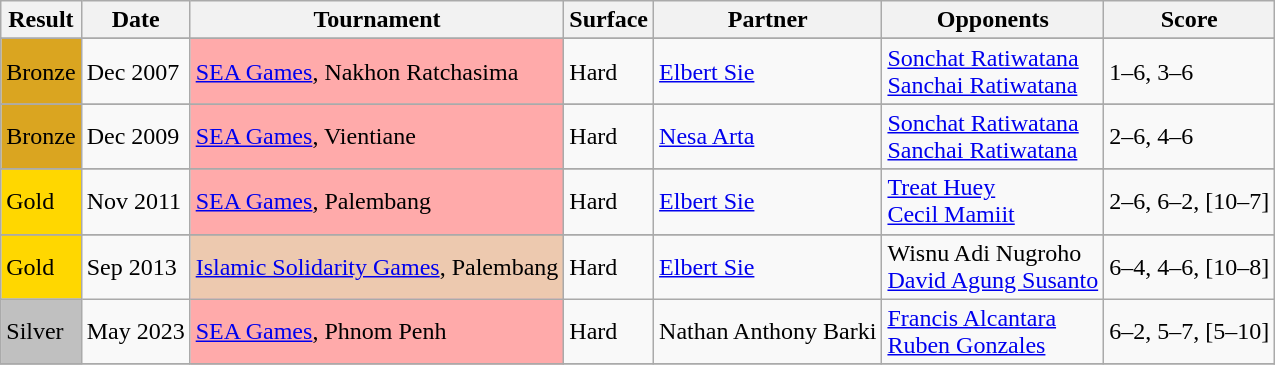<table class="sortable wikitable">
<tr>
<th>Result</th>
<th>Date</th>
<th>Tournament</th>
<th>Surface</th>
<th>Partner</th>
<th>Opponents</th>
<th class="unsortable">Score</th>
</tr>
<tr>
</tr>
<tr>
<td style="background:#DAA520">Bronze</td>
<td>Dec 2007</td>
<td style="background:#FFAAAA"><a href='#'>SEA Games</a>, Nakhon Ratchasima</td>
<td>Hard</td>
<td> <a href='#'>Elbert Sie</a></td>
<td> <a href='#'>Sonchat Ratiwatana</a> <br>  <a href='#'>Sanchai Ratiwatana</a></td>
<td>1–6, 3–6</td>
</tr>
<tr>
</tr>
<tr>
<td style="background:#DAA520">Bronze</td>
<td>Dec 2009</td>
<td style="background:#FFAAAA"><a href='#'>SEA Games</a>, Vientiane</td>
<td>Hard</td>
<td> <a href='#'>Nesa Arta</a></td>
<td> <a href='#'>Sonchat Ratiwatana</a> <br>  <a href='#'>Sanchai Ratiwatana</a></td>
<td>2–6, 4–6</td>
</tr>
<tr>
</tr>
<tr>
<td style="background:Gold;">Gold</td>
<td>Nov 2011</td>
<td style="background:#FFAAAA"><a href='#'>SEA Games</a>, Palembang</td>
<td>Hard</td>
<td> <a href='#'>Elbert Sie</a></td>
<td> <a href='#'>Treat Huey</a> <br>  <a href='#'>Cecil Mamiit</a></td>
<td>2–6, 6–2, [10–7]</td>
</tr>
<tr>
</tr>
<tr>
<td style="background:Gold;">Gold</td>
<td>Sep 2013</td>
<td style="background:#EDC9Af"><a href='#'>Islamic Solidarity Games</a>, Palembang</td>
<td>Hard</td>
<td> <a href='#'>Elbert Sie</a></td>
<td> Wisnu Adi Nugroho <br>  <a href='#'>David Agung Susanto</a></td>
<td>6–4, 4–6, [10–8]</td>
</tr>
<tr>
<td style="background:silver;">Silver</td>
<td>May 2023</td>
<td style="background:#FFAAAA"><a href='#'>SEA Games</a>, Phnom Penh</td>
<td>Hard</td>
<td> Nathan Anthony Barki</td>
<td> <a href='#'>Francis Alcantara</a> <br>  <a href='#'>Ruben Gonzales</a></td>
<td>6–2, 5–7, [5–10]</td>
</tr>
<tr>
</tr>
</table>
